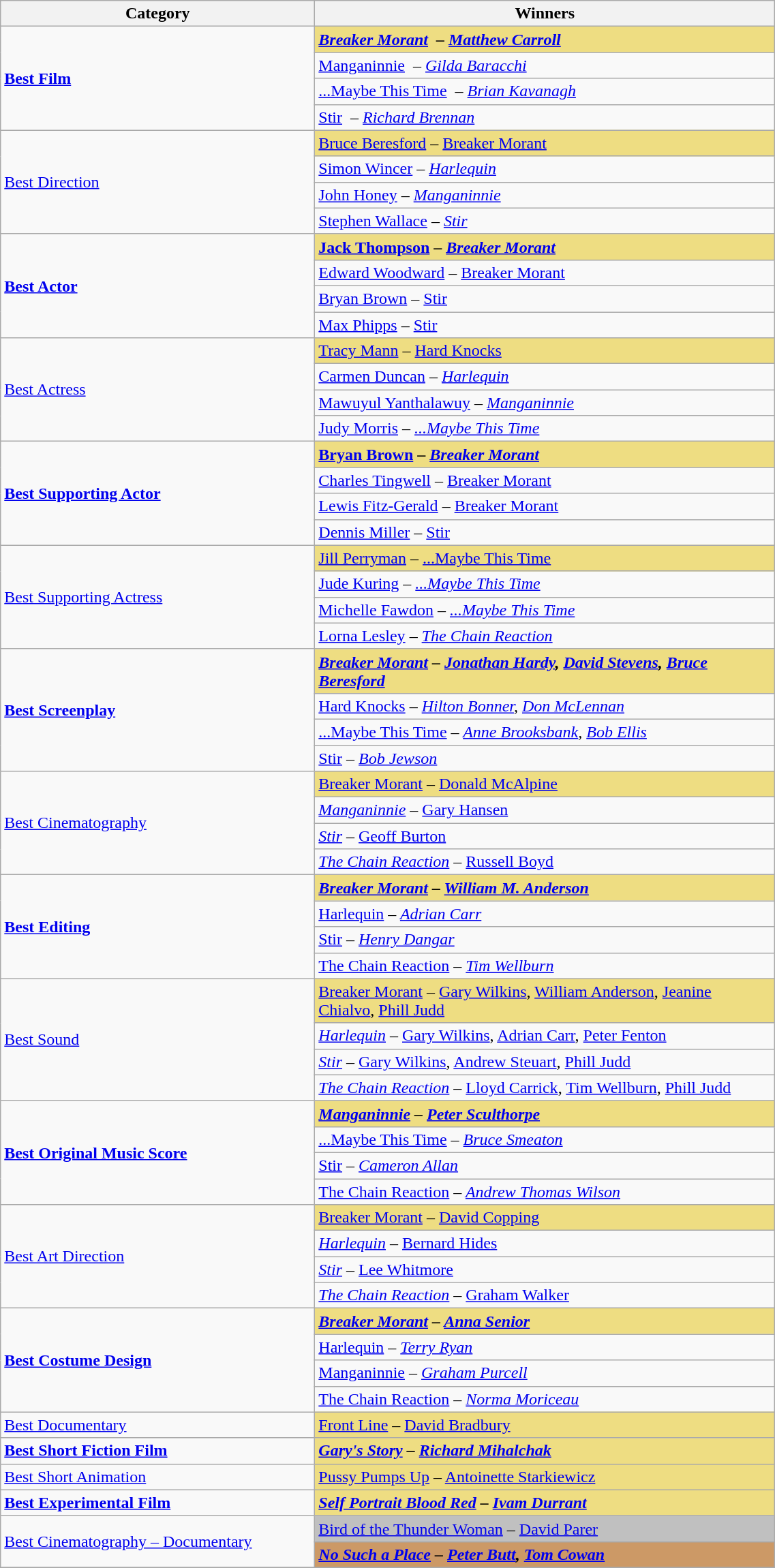<table class="wikitable" width="60%" align="centre">
<tr>
<th width="300px">Category</th>
<th>Winners</th>
</tr>
<tr>
<td rowspan="4"><strong><a href='#'>Best Film</a></strong></td>
<td style="background:#EEDD82"><strong><em><a href='#'>Breaker Morant</a><em>  – <a href='#'>Matthew Carroll</a><strong></td>
</tr>
<tr>
<td></em><a href='#'>Manganinnie</a><em>  – <a href='#'>Gilda Baracchi</a></td>
</tr>
<tr>
<td></em><a href='#'>...Maybe This Time</a><em>  – <a href='#'>Brian Kavanagh</a></td>
</tr>
<tr>
<td></em><a href='#'>Stir</a><em>  – <a href='#'>Richard Brennan</a></td>
</tr>
<tr>
<td rowspan="4"></strong><a href='#'>Best Direction</a><strong></td>
<td style="background:#EEDD82"></strong><a href='#'>Bruce Beresford</a> – </em><a href='#'>Breaker Morant</a></em></strong></td>
</tr>
<tr>
<td><a href='#'>Simon Wincer</a> – <em><a href='#'>Harlequin</a></em></td>
</tr>
<tr>
<td><a href='#'>John Honey</a> – <em><a href='#'>Manganinnie</a></em></td>
</tr>
<tr>
<td><a href='#'>Stephen Wallace</a> – <em><a href='#'>Stir</a></em></td>
</tr>
<tr>
<td rowspan="4"><strong><a href='#'>Best Actor</a></strong></td>
<td style="background:#EEDD82"><strong><a href='#'>Jack Thompson</a> – <em><a href='#'>Breaker Morant</a><strong><em></td>
</tr>
<tr>
<td><a href='#'>Edward Woodward</a> – </em><a href='#'>Breaker Morant</a><em></td>
</tr>
<tr>
<td><a href='#'>Bryan Brown</a> – </em><a href='#'>Stir</a><em></td>
</tr>
<tr>
<td><a href='#'>Max Phipps</a> – </em><a href='#'>Stir</a><em></td>
</tr>
<tr>
<td rowspan="4"></strong><a href='#'>Best Actress</a><strong></td>
<td style="background:#EEDD82"></strong><a href='#'>Tracy Mann</a> – </em><a href='#'>Hard Knocks</a></em></strong></td>
</tr>
<tr>
<td><a href='#'>Carmen Duncan</a> – <em><a href='#'>Harlequin</a></em></td>
</tr>
<tr>
<td><a href='#'>Mawuyul Yanthalawuy</a> – <em><a href='#'>Manganinnie</a></em></td>
</tr>
<tr>
<td><a href='#'>Judy Morris</a> – <em><a href='#'>...Maybe This Time</a></em></td>
</tr>
<tr>
<td rowspan="4"><strong><a href='#'>Best Supporting Actor</a></strong></td>
<td style="background:#EEDD82"><strong><a href='#'>Bryan Brown</a> – <em><a href='#'>Breaker Morant</a><strong><em></td>
</tr>
<tr>
<td><a href='#'>Charles Tingwell</a> – </em><a href='#'>Breaker Morant</a><em></td>
</tr>
<tr>
<td><a href='#'>Lewis Fitz-Gerald</a> – </em><a href='#'>Breaker Morant</a><em></td>
</tr>
<tr>
<td><a href='#'>Dennis Miller</a> – </em><a href='#'>Stir</a><em></td>
</tr>
<tr>
<td rowspan="4"></strong><a href='#'>Best Supporting Actress</a><strong></td>
<td style="background:#EEDD82"></strong><a href='#'>Jill Perryman</a> – </em><a href='#'>...Maybe This Time</a></em></strong></td>
</tr>
<tr>
<td><a href='#'>Jude Kuring</a> – <em><a href='#'>...Maybe This Time</a></em></td>
</tr>
<tr>
<td><a href='#'>Michelle Fawdon</a> – <em><a href='#'>...Maybe This Time</a></em></td>
</tr>
<tr>
<td><a href='#'>Lorna Lesley</a> – <em><a href='#'>The Chain Reaction</a></em></td>
</tr>
<tr>
<td rowspan="4"><strong><a href='#'>Best Screenplay</a></strong></td>
<td style="background:#EEDD82"><strong><em><a href='#'>Breaker Morant</a><em> – <a href='#'>Jonathan Hardy</a>, <a href='#'>David Stevens</a>, <a href='#'>Bruce Beresford</a><strong></td>
</tr>
<tr>
<td></em><a href='#'>Hard Knocks</a><em> – <a href='#'>Hilton Bonner</a>, <a href='#'>Don McLennan</a></td>
</tr>
<tr>
<td></em><a href='#'>...Maybe This Time</a><em> – <a href='#'>Anne Brooksbank</a>, <a href='#'>Bob Ellis</a></td>
</tr>
<tr>
<td></em><a href='#'>Stir</a><em> – <a href='#'>Bob Jewson</a></td>
</tr>
<tr>
<td rowspan="4"></strong><a href='#'>Best Cinematography</a><strong></td>
<td style="background:#EEDD82"></em></strong><a href='#'>Breaker Morant</a></em> – <a href='#'>Donald McAlpine</a></strong></td>
</tr>
<tr>
<td><em><a href='#'>Manganinnie</a></em> – <a href='#'>Gary Hansen</a></td>
</tr>
<tr>
<td><em><a href='#'>Stir</a></em> – <a href='#'>Geoff Burton</a></td>
</tr>
<tr>
<td><em><a href='#'>The Chain Reaction</a></em> – <a href='#'>Russell Boyd</a></td>
</tr>
<tr>
<td rowspan="4"><strong><a href='#'>Best Editing</a></strong></td>
<td style="background:#EEDD82"><strong><em><a href='#'>Breaker Morant</a><em> –  <a href='#'>William M. Anderson</a><strong></td>
</tr>
<tr>
<td></em><a href='#'>Harlequin</a><em> – <a href='#'>Adrian Carr</a></td>
</tr>
<tr>
<td></em><a href='#'>Stir</a><em> – <a href='#'>Henry Dangar</a></td>
</tr>
<tr>
<td></em><a href='#'>The Chain Reaction</a><em> – <a href='#'>Tim Wellburn</a></td>
</tr>
<tr>
<td rowspan="4"></strong><a href='#'>Best Sound</a><strong></td>
<td style="background:#EEDD82"></em></strong><a href='#'>Breaker Morant</a></em> – <a href='#'>Gary Wilkins</a>, <a href='#'>William Anderson</a>, <a href='#'>Jeanine Chialvo</a>, <a href='#'>Phill Judd</a></strong></td>
</tr>
<tr>
<td><em><a href='#'>Harlequin</a></em> – <a href='#'>Gary Wilkins</a>, <a href='#'>Adrian Carr</a>, <a href='#'>Peter Fenton</a></td>
</tr>
<tr>
<td><em><a href='#'>Stir</a></em> – <a href='#'>Gary Wilkins</a>, <a href='#'>Andrew Steuart</a>, <a href='#'>Phill Judd</a></td>
</tr>
<tr>
<td><em><a href='#'>The Chain Reaction</a></em> – <a href='#'>Lloyd Carrick</a>, <a href='#'>Tim Wellburn</a>, <a href='#'>Phill Judd</a></td>
</tr>
<tr>
<td rowspan="4"><strong><a href='#'>Best Original Music Score</a></strong></td>
<td style="background:#EEDD82"><strong><em><a href='#'>Manganinnie</a><em> – <a href='#'>Peter Sculthorpe</a><strong></td>
</tr>
<tr>
<td></em><a href='#'>...Maybe This Time</a><em> – <a href='#'>Bruce Smeaton</a></td>
</tr>
<tr>
<td></em><a href='#'>Stir</a><em> – <a href='#'>Cameron Allan</a></td>
</tr>
<tr>
<td></em><a href='#'>The Chain Reaction</a><em> – <a href='#'>Andrew Thomas Wilson</a></td>
</tr>
<tr>
<td rowspan="4"></strong><a href='#'>Best Art Direction</a><strong></td>
<td style="background:#EEDD82"></em></strong><a href='#'>Breaker Morant</a></em> –  <a href='#'>David Copping</a></strong></td>
</tr>
<tr>
<td><em><a href='#'>Harlequin</a></em> – <a href='#'>Bernard Hides</a></td>
</tr>
<tr>
<td><em><a href='#'>Stir</a></em> – <a href='#'>Lee Whitmore</a></td>
</tr>
<tr>
<td><em><a href='#'>The Chain Reaction</a></em> – <a href='#'>Graham Walker</a></td>
</tr>
<tr>
<td rowspan="4"><strong><a href='#'>Best Costume Design</a></strong></td>
<td style="background:#EEDD82"><strong><em><a href='#'>Breaker Morant</a><em> –  <a href='#'>Anna Senior</a><strong></td>
</tr>
<tr>
<td></em><a href='#'>Harlequin</a><em> – <a href='#'>Terry Ryan</a></td>
</tr>
<tr>
<td></em><a href='#'>Manganinnie</a><em> – <a href='#'>Graham Purcell</a></td>
</tr>
<tr>
<td></em><a href='#'>The Chain Reaction</a><em> – <a href='#'>Norma Moriceau</a></td>
</tr>
<tr>
<td></strong><a href='#'>Best Documentary</a><strong></td>
<td style="background:#EEDD82"></em></strong><a href='#'>Front Line</a></em> –  <a href='#'>David Bradbury</a></strong></td>
</tr>
<tr>
<td><strong><a href='#'>Best Short Fiction Film</a></strong></td>
<td style="background:#EEDD82"><strong><em><a href='#'>Gary's Story</a><em> –  <a href='#'>Richard Mihalchak</a><strong></td>
</tr>
<tr>
<td></strong><a href='#'>Best Short Animation</a><strong></td>
<td style="background:#EEDD82"></em></strong><a href='#'>Pussy Pumps Up</a></em> –  <a href='#'>Antoinette Starkiewicz</a></strong></td>
</tr>
<tr>
<td><strong><a href='#'>Best Experimental Film</a></strong></td>
<td style="background:#EEDD82"><strong><em><a href='#'>Self Portrait Blood Red</a><em> –  <a href='#'>Ivam Durrant</a><strong></td>
</tr>
<tr>
<td rowspan=2></strong><a href='#'>Best Cinematography – Documentary</a><strong></td>
<td style="background:#C0C0C0"></em></strong><a href='#'>Bird of the Thunder Woman</a></em> – <a href='#'>David Parer</a></strong></td>
</tr>
<tr>
<td style="background:#cc9966"><strong><em><a href='#'>No Such a Place</a><em> – <a href='#'>Peter Butt</a>, <a href='#'>Tom Cowan</a><strong></td>
</tr>
<tr>
</tr>
</table>
